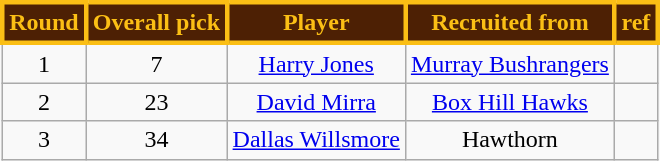<table class="wikitable" style="text-align:center">
<tr>
<th style="background:#4D2004; color:#FBBF15; border: solid #FBBF15">Round</th>
<th style="background:#4D2004; color:#FBBF15; border: solid #FBBF15">Overall pick</th>
<th style="background:#4D2004; color:#FBBF15; border: solid #FBBF15">Player</th>
<th style="background:#4D2004; color:#FBBF15; border: solid #FBBF15">Recruited from</th>
<th style="background:#4D2004; color:#FBBF15; border: solid #FBBF15">ref</th>
</tr>
<tr>
<td>1</td>
<td>7</td>
<td><a href='#'>Harry Jones</a></td>
<td><a href='#'>Murray Bushrangers</a></td>
<td></td>
</tr>
<tr>
<td>2</td>
<td>23</td>
<td><a href='#'>David Mirra</a></td>
<td><a href='#'>Box Hill Hawks</a></td>
<td></td>
</tr>
<tr>
<td>3</td>
<td>34</td>
<td><a href='#'>Dallas Willsmore</a></td>
<td>Hawthorn</td>
<td></td>
</tr>
</table>
